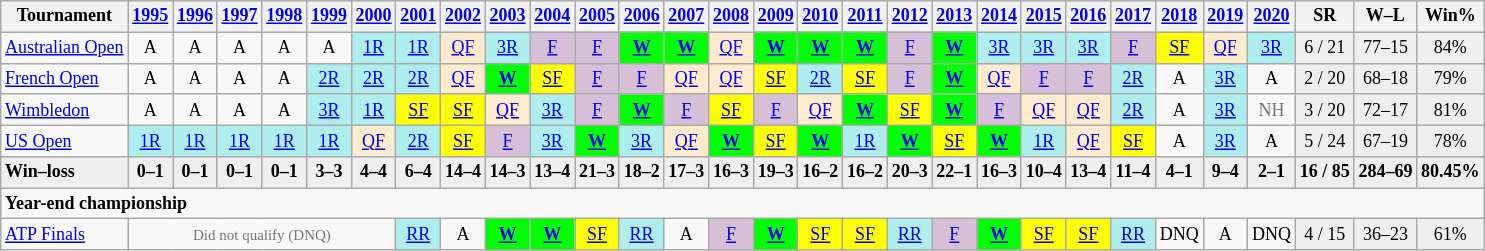<table class=wikitable style=text-align:center;font-size:75%>
<tr>
<th>Tournament</th>
<th><a href='#'>1995</a></th>
<th><a href='#'>1996</a></th>
<th><a href='#'>1997</a></th>
<th><a href='#'>1998</a></th>
<th><a href='#'>1999</a></th>
<th><a href='#'>2000</a></th>
<th><a href='#'>2001</a></th>
<th><a href='#'>2002</a></th>
<th><a href='#'>2003</a></th>
<th><a href='#'>2004</a></th>
<th><a href='#'>2005</a></th>
<th><a href='#'>2006</a></th>
<th><a href='#'>2007</a></th>
<th><a href='#'>2008</a></th>
<th><a href='#'>2009</a></th>
<th><a href='#'>2010</a></th>
<th><a href='#'>2011</a></th>
<th><a href='#'>2012</a></th>
<th><a href='#'>2013</a></th>
<th><a href='#'>2014</a></th>
<th><a href='#'>2015</a></th>
<th><a href='#'>2016</a></th>
<th><a href='#'>2017</a></th>
<th><a href='#'>2018</a></th>
<th><a href='#'>2019</a></th>
<th><a href='#'>2020</a></th>
<th>SR</th>
<th>W–L</th>
<th>Win%</th>
</tr>
<tr>
<td align=left><a href='#'>Australian Open</a></td>
<td>A</td>
<td>A</td>
<td>A</td>
<td>A</td>
<td>A</td>
<td bgcolor=afeeee><a href='#'>1R</a></td>
<td bgcolor=afeeee><a href='#'>1R</a></td>
<td bgcolor=ffebcd><a href='#'>QF</a></td>
<td bgcolor=afeeee><a href='#'>3R</a></td>
<td bgcolor=thistle><a href='#'>F</a></td>
<td bgcolor=thistle><a href='#'>F</a></td>
<td bgcolor=lime><a href='#'><strong>W</strong></a></td>
<td bgcolor=lime><a href='#'><strong>W</strong></a></td>
<td bgcolor=ffebcd><a href='#'>QF</a></td>
<td bgcolor=lime><a href='#'><strong>W</strong></a></td>
<td bgcolor=lime><a href='#'><strong>W</strong></a></td>
<td bgcolor=lime><a href='#'><strong>W</strong></a></td>
<td bgcolor=thistle><a href='#'>F</a></td>
<td bgcolor=lime><a href='#'><strong>W</strong></a></td>
<td bgcolor=afeeee><a href='#'>3R</a></td>
<td bgcolor=afeeee><a href='#'>3R</a></td>
<td bgcolor=afeeee><a href='#'>3R</a></td>
<td bgcolor=thistle><a href='#'>F</a></td>
<td bgcolor=yellow><a href='#'>SF</a></td>
<td bgcolor=ffebcd><a href='#'>QF</a></td>
<td bgcolor=afeeee><a href='#'>3R</a></td>
<td style="background:#efefef;">6 / 21</td>
<td style="background:#efefef;">77–15</td>
<td style="background:#efefef;">84%</td>
</tr>
<tr>
<td align=left><a href='#'>French Open</a></td>
<td>A</td>
<td>A</td>
<td>A</td>
<td>A</td>
<td bgcolor=afeeee><a href='#'>2R</a></td>
<td bgcolor=afeeee><a href='#'>2R</a></td>
<td bgcolor=afeeee><a href='#'>2R</a></td>
<td bgcolor=ffebcd><a href='#'>QF</a></td>
<td bgcolor=lime><a href='#'><strong>W</strong></a></td>
<td bgcolor=yellow><a href='#'>SF</a></td>
<td bgcolor=thistle><a href='#'>F</a></td>
<td bgcolor=thistle><a href='#'>F</a></td>
<td bgcolor=ffebcd><a href='#'>QF</a></td>
<td bgcolor=ffebcd><a href='#'>QF</a></td>
<td bgcolor=yellow><a href='#'>SF</a></td>
<td bgcolor=afeeee><a href='#'>2R</a></td>
<td bgcolor=yellow><a href='#'>SF</a></td>
<td bgcolor=thistle><a href='#'>F</a></td>
<td bgcolor=lime><a href='#'><strong>W</strong></a></td>
<td bgcolor=ffebcd><a href='#'>QF</a></td>
<td bgcolor=thistle><a href='#'>F</a></td>
<td bgcolor=thistle><a href='#'>F</a></td>
<td bgcolor=afeeee><a href='#'>2R</a></td>
<td>A</td>
<td bgcolor=afeeee><a href='#'>3R</a></td>
<td>A</td>
<td style="background:#efefef;">2 / 20</td>
<td style="background:#efefef;">68–18</td>
<td style="background:#efefef;">79%</td>
</tr>
<tr>
<td align=left><a href='#'>Wimbledon</a></td>
<td>A</td>
<td>A</td>
<td>A</td>
<td>A</td>
<td bgcolor=afeeee><a href='#'>3R</a></td>
<td bgcolor=afeeee><a href='#'>1R</a></td>
<td bgcolor=yellow><a href='#'>SF</a></td>
<td bgcolor=yellow><a href='#'>SF</a></td>
<td bgcolor=ffebcd><a href='#'>QF</a></td>
<td bgcolor=afeeee><a href='#'>3R</a></td>
<td bgcolor=thistle><a href='#'>F</a></td>
<td bgcolor=lime><a href='#'><strong>W</strong></a></td>
<td bgcolor=thistle><a href='#'>F</a></td>
<td bgcolor=yellow><a href='#'>SF</a></td>
<td bgcolor=thistle><a href='#'>F</a></td>
<td bgcolor=ffebcd><a href='#'>QF</a></td>
<td bgcolor=lime><a href='#'><strong>W</strong></a></td>
<td bgcolor=yellow><a href='#'>SF</a></td>
<td bgcolor=lime><a href='#'><strong>W</strong></a></td>
<td bgcolor=thistle><a href='#'>F</a></td>
<td bgcolor=ffebcd><a href='#'>QF</a></td>
<td bgcolor=ffebcd><a href='#'>QF</a></td>
<td bgcolor=afeeee><a href='#'>2R</a></td>
<td>A</td>
<td bgcolor=afeeee><a href='#'>3R</a></td>
<td style="color:#767676;">NH</td>
<td style="background:#efefef;">3 / 20</td>
<td style="background:#efefef;">72–17</td>
<td style="background:#efefef;">81%</td>
</tr>
<tr>
<td align=left><a href='#'>US Open</a></td>
<td bgcolor=afeeee><a href='#'>1R</a></td>
<td bgcolor=afeeee><a href='#'>1R</a></td>
<td bgcolor=afeeee><a href='#'>1R</a></td>
<td bgcolor=afeeee><a href='#'>1R</a></td>
<td bgcolor=afeeee><a href='#'>1R</a></td>
<td bgcolor=ffebcd><a href='#'>QF</a></td>
<td bgcolor=afeeee><a href='#'>2R</a></td>
<td bgcolor=yellow><a href='#'>SF</a></td>
<td bgcolor=thistle><a href='#'>F</a></td>
<td bgcolor=afeeee><a href='#'>3R</a></td>
<td bgcolor=lime><a href='#'><strong>W</strong></a></td>
<td bgcolor=afeeee><a href='#'>3R</a></td>
<td bgcolor=ffebcd><a href='#'>QF</a></td>
<td bgcolor=lime><a href='#'><strong>W</strong></a></td>
<td bgcolor=yellow><a href='#'>SF</a></td>
<td bgcolor=lime><a href='#'><strong>W</strong></a></td>
<td bgcolor=afeeee><a href='#'>1R</a></td>
<td bgcolor=lime><a href='#'><strong>W</strong></a></td>
<td bgcolor=yellow><a href='#'>SF</a></td>
<td bgcolor=lime><a href='#'><strong>W</strong></a></td>
<td bgcolor=afeeee><a href='#'>1R</a></td>
<td bgcolor=ffebcd><a href='#'>QF</a></td>
<td bgcolor=yellow><a href='#'>SF</a></td>
<td>A</td>
<td bgcolor=afeeee><a href='#'>3R</a></td>
<td>A</td>
<td style="background:#efefef;">5 / 24</td>
<td style="background:#efefef;">67–19</td>
<td style="background:#efefef;">78%</td>
</tr>
<tr style="font-weight:bold; background:#efefef;">
<td style=text-align:left>Win–loss</td>
<td>0–1</td>
<td>0–1</td>
<td>0–1</td>
<td>0–1</td>
<td>3–3</td>
<td>4–4</td>
<td>6–4</td>
<td>14–4</td>
<td>14–3</td>
<td>13–4</td>
<td>21–3</td>
<td>18–2</td>
<td>17–3</td>
<td>16–3</td>
<td>19–3</td>
<td>16–2</td>
<td>16–2</td>
<td>20–3</td>
<td>22–1</td>
<td>16–3</td>
<td>10–4</td>
<td>13–4</td>
<td>11–4</td>
<td>4–1</td>
<td>9–4</td>
<td>2–1</td>
<td style="background:#efefef;">16 / 85</td>
<td style="background:#efefef;">284–69</td>
<td style="background:#efefef;">80.45%</td>
</tr>
<tr>
<td colspan="35" align="left"><strong>Year-end championship</strong></td>
</tr>
<tr>
<td align=left><a href='#'>ATP Finals</a></td>
<td colspan=6 style=color:#767676><small>Did not qualify (DNQ)</small></td>
<td bgcolor=afeeee><a href='#'>RR</a></td>
<td>A</td>
<td bgcolor=lime><strong><a href='#'>W</a></strong></td>
<td bgcolor=lime><strong><a href='#'>W</a></strong></td>
<td bgcolor=yellow><a href='#'>SF</a></td>
<td bgcolor=afeeee><a href='#'>RR</a></td>
<td>A</td>
<td bgcolor=thistle><a href='#'>F</a></td>
<td bgcolor=lime><strong><a href='#'>W</a></strong></td>
<td bgcolor=yellow><a href='#'>SF</a></td>
<td bgcolor=yellow><a href='#'>SF</a></td>
<td bgcolor=afeeee><a href='#'>RR</a></td>
<td bgcolor=thistle><a href='#'>F</a></td>
<td bgcolor=lime><strong><a href='#'>W</a></strong></td>
<td bgcolor=yellow><a href='#'>SF</a></td>
<td bgcolor=yellow><a href='#'>SF</a></td>
<td bgcolor=afeeee><a href='#'>RR</a></td>
<td>DNQ</td>
<td>A</td>
<td>DNQ</td>
<td style="background:#efefef;">4 / 15</td>
<td style="background:#efefef;">36–23</td>
<td style="background:#efefef;">61%</td>
</tr>
</table>
